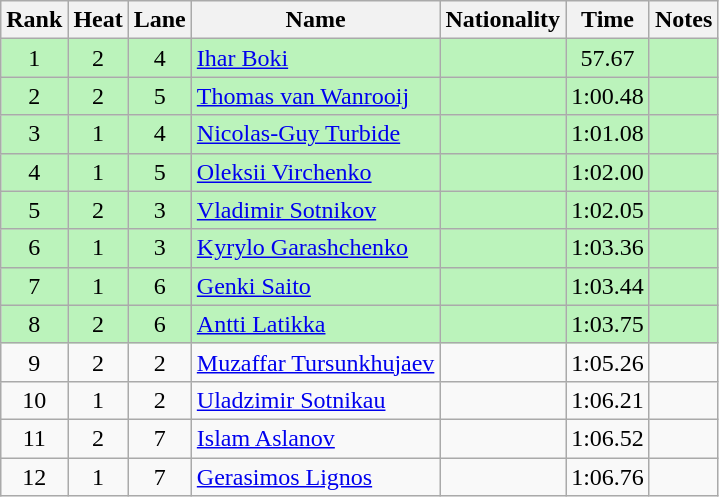<table class="wikitable sortable" style="text-align:center">
<tr>
<th>Rank</th>
<th>Heat</th>
<th>Lane</th>
<th>Name</th>
<th>Nationality</th>
<th>Time</th>
<th>Notes</th>
</tr>
<tr bgcolor=bbf3bb>
<td>1</td>
<td>2</td>
<td>4</td>
<td align=left><a href='#'>Ihar Boki</a></td>
<td align=left></td>
<td>57.67</td>
<td></td>
</tr>
<tr bgcolor=bbf3bb>
<td>2</td>
<td>2</td>
<td>5</td>
<td align=left><a href='#'>Thomas van Wanrooij</a></td>
<td align=left></td>
<td>1:00.48</td>
<td></td>
</tr>
<tr bgcolor=bbf3bb>
<td>3</td>
<td>1</td>
<td>4</td>
<td align=left><a href='#'>Nicolas-Guy Turbide</a></td>
<td align=left></td>
<td>1:01.08</td>
<td></td>
</tr>
<tr bgcolor=bbf3bb>
<td>4</td>
<td>1</td>
<td>5</td>
<td align=left><a href='#'>Oleksii Virchenko</a></td>
<td align=left></td>
<td>1:02.00</td>
<td></td>
</tr>
<tr bgcolor=bbf3bb>
<td>5</td>
<td>2</td>
<td>3</td>
<td align=left><a href='#'>Vladimir Sotnikov</a></td>
<td align=left></td>
<td>1:02.05</td>
<td></td>
</tr>
<tr bgcolor=bbf3bb>
<td>6</td>
<td>1</td>
<td>3</td>
<td align=left><a href='#'>Kyrylo Garashchenko</a></td>
<td align=left></td>
<td>1:03.36</td>
<td></td>
</tr>
<tr bgcolor=bbf3bb>
<td>7</td>
<td>1</td>
<td>6</td>
<td align=left><a href='#'>Genki Saito</a></td>
<td align=left></td>
<td>1:03.44</td>
<td></td>
</tr>
<tr bgcolor=bbf3bb>
<td>8</td>
<td>2</td>
<td>6</td>
<td align=left><a href='#'>Antti Latikka</a></td>
<td align=left></td>
<td>1:03.75</td>
<td></td>
</tr>
<tr>
<td>9</td>
<td>2</td>
<td>2</td>
<td align=left><a href='#'>Muzaffar Tursunkhujaev</a></td>
<td align=left></td>
<td>1:05.26</td>
<td></td>
</tr>
<tr>
<td>10</td>
<td>1</td>
<td>2</td>
<td align=left><a href='#'>Uladzimir Sotnikau</a></td>
<td align=left></td>
<td>1:06.21</td>
<td></td>
</tr>
<tr>
<td>11</td>
<td>2</td>
<td>7</td>
<td align=left><a href='#'>Islam Aslanov</a></td>
<td align=left></td>
<td>1:06.52</td>
<td></td>
</tr>
<tr>
<td>12</td>
<td>1</td>
<td>7</td>
<td align=left><a href='#'>Gerasimos Lignos</a></td>
<td align=left></td>
<td>1:06.76</td>
<td></td>
</tr>
</table>
